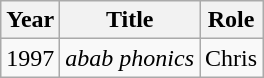<table class="wikitable">
<tr>
<th>Year</th>
<th>Title</th>
<th>Role</th>
</tr>
<tr>
<td>1997</td>
<td><em>abab phonics</em></td>
<td>Chris</td>
</tr>
</table>
